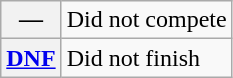<table class="wikitable">
<tr>
<th scope="row">—</th>
<td>Did not compete</td>
</tr>
<tr>
<th scope="row"><a href='#'>DNF</a></th>
<td>Did not finish</td>
</tr>
</table>
